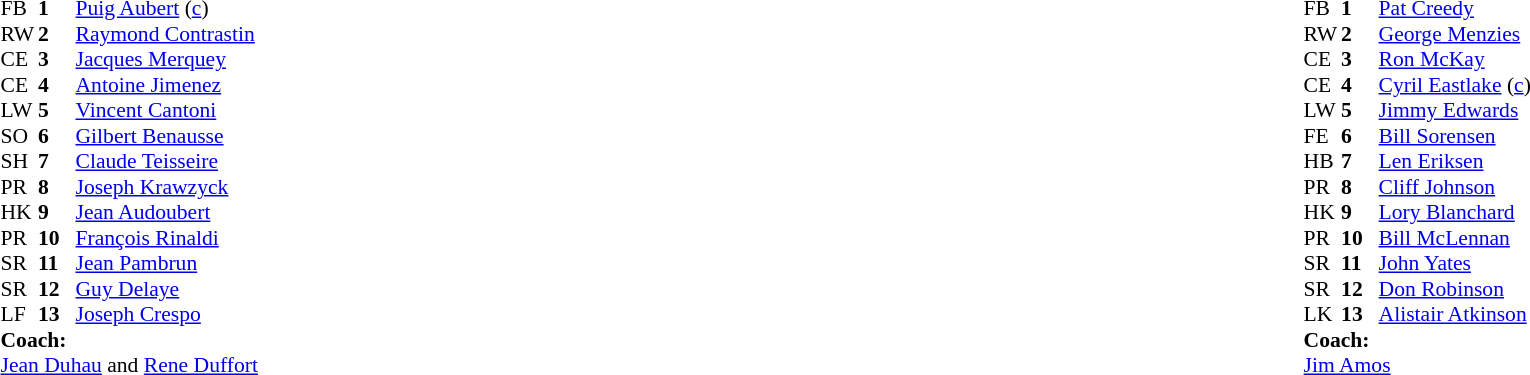<table width="100%">
<tr>
<td valign="top" width="50%"><br><table style="font-size: 90%" cellspacing="0" cellpadding="0">
<tr>
<th width="25"></th>
<th width="25"></th>
</tr>
<tr>
<td>FB</td>
<td><strong>1</strong></td>
<td> <a href='#'>Puig Aubert</a> (<a href='#'>c</a>)</td>
</tr>
<tr>
<td>RW</td>
<td><strong>2</strong></td>
<td> <a href='#'>Raymond Contrastin</a></td>
</tr>
<tr>
<td>CE</td>
<td><strong>3</strong></td>
<td> <a href='#'>Jacques Merquey</a></td>
</tr>
<tr>
<td>CE</td>
<td><strong>4</strong></td>
<td> <a href='#'>Antoine Jimenez</a></td>
</tr>
<tr>
<td>LW</td>
<td><strong>5</strong></td>
<td> <a href='#'>Vincent Cantoni</a></td>
</tr>
<tr>
<td>SO</td>
<td><strong>6</strong></td>
<td> <a href='#'>Gilbert Benausse</a></td>
</tr>
<tr>
<td>SH</td>
<td><strong>7</strong></td>
<td> <a href='#'>Claude Teisseire</a></td>
</tr>
<tr>
<td>PR</td>
<td><strong>8</strong></td>
<td> <a href='#'>Joseph Krawzyck</a></td>
</tr>
<tr>
<td>HK</td>
<td><strong>9</strong></td>
<td> <a href='#'>Jean Audoubert</a></td>
</tr>
<tr>
<td>PR</td>
<td><strong>10</strong></td>
<td> <a href='#'>François Rinaldi</a></td>
</tr>
<tr>
<td>SR</td>
<td><strong>11</strong></td>
<td> <a href='#'>Jean Pambrun</a></td>
</tr>
<tr>
<td>SR</td>
<td><strong>12</strong></td>
<td> <a href='#'>Guy Delaye</a></td>
</tr>
<tr>
<td>LF</td>
<td><strong>13</strong></td>
<td> <a href='#'>Joseph Crespo</a></td>
</tr>
<tr>
<td colspan=3><strong>Coach:</strong></td>
</tr>
<tr>
<td colspan="4"><a href='#'>Jean Duhau</a> and <a href='#'>Rene Duffort</a></td>
</tr>
</table>
</td>
<td valign="top" width="50%"><br><table style="font-size: 90%" cellspacing="0" cellpadding="0" align="center">
<tr>
<th width="25"></th>
<th width="25"></th>
</tr>
<tr>
<td>FB</td>
<td><strong>1</strong></td>
<td> <a href='#'>Pat Creedy</a></td>
</tr>
<tr>
<td>RW</td>
<td><strong>2</strong></td>
<td> <a href='#'>George Menzies</a></td>
</tr>
<tr>
<td>CE</td>
<td><strong>3</strong></td>
<td> <a href='#'>Ron McKay</a></td>
</tr>
<tr>
<td>CE</td>
<td><strong>4</strong></td>
<td> <a href='#'>Cyril Eastlake</a> (<a href='#'>c</a>)</td>
</tr>
<tr>
<td>LW</td>
<td><strong>5</strong></td>
<td> <a href='#'>Jimmy Edwards</a></td>
</tr>
<tr>
<td>FE</td>
<td><strong>6</strong></td>
<td> <a href='#'>Bill Sorensen</a></td>
</tr>
<tr>
<td>HB</td>
<td><strong>7</strong></td>
<td> <a href='#'>Len Eriksen</a></td>
</tr>
<tr>
<td>PR</td>
<td><strong>8</strong></td>
<td> <a href='#'>Cliff Johnson</a></td>
</tr>
<tr>
<td>HK</td>
<td><strong>9</strong></td>
<td> <a href='#'>Lory Blanchard</a></td>
</tr>
<tr>
<td>PR</td>
<td><strong>10</strong></td>
<td> <a href='#'>Bill McLennan</a></td>
</tr>
<tr>
<td>SR</td>
<td><strong>11</strong></td>
<td> <a href='#'>John Yates</a></td>
</tr>
<tr>
<td>SR</td>
<td><strong>12</strong></td>
<td> <a href='#'>Don Robinson</a></td>
</tr>
<tr>
<td>LK</td>
<td><strong>13</strong></td>
<td> <a href='#'>Alistair Atkinson</a></td>
</tr>
<tr>
<td colspan=3><strong>Coach:</strong></td>
</tr>
<tr>
<td colspan="4"><a href='#'>Jim Amos</a></td>
</tr>
</table>
</td>
</tr>
</table>
